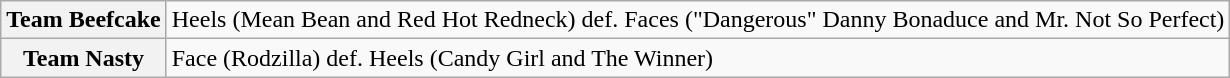<table class="wikitable" border="1">
<tr>
<th>Team Beefcake</th>
<td>Heels (Mean Bean and Red Hot Redneck) def. Faces ("Dangerous" Danny Bonaduce and Mr. Not So Perfect)</td>
</tr>
<tr>
<th>Team Nasty</th>
<td>Face (Rodzilla) def. Heels (Candy Girl and The Winner)</td>
</tr>
</table>
